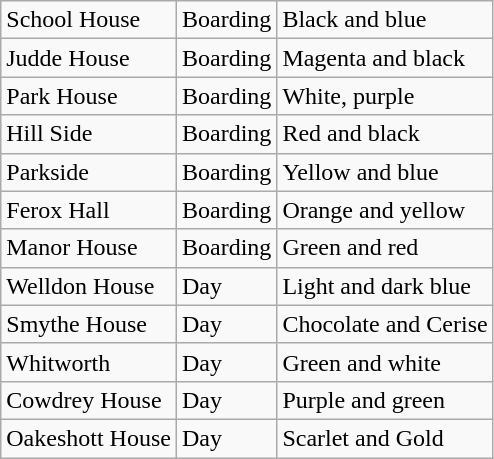<table class="wikitable">
<tr>
<td>School House</td>
<td>Boarding</td>
<td>Black and blue<br> </td>
</tr>
<tr>
<td>Judde House</td>
<td>Boarding</td>
<td>Magenta and black<br> </td>
</tr>
<tr>
<td>Park House</td>
<td>Boarding</td>
<td>White, purple<br> </td>
</tr>
<tr>
<td>Hill Side</td>
<td>Boarding</td>
<td>Red and black<br> </td>
</tr>
<tr>
<td>Parkside</td>
<td>Boarding</td>
<td>Yellow and blue<br> </td>
</tr>
<tr>
<td>Ferox Hall</td>
<td>Boarding</td>
<td>Orange and yellow<br> </td>
</tr>
<tr>
<td>Manor House</td>
<td>Boarding</td>
<td>Green and red<br> </td>
</tr>
<tr>
<td>Welldon House</td>
<td>Day</td>
<td>Light and dark blue<br> </td>
</tr>
<tr>
<td>Smythe House</td>
<td>Day</td>
<td>Chocolate and Cerise<br> </td>
</tr>
<tr>
<td>Whitworth</td>
<td>Day</td>
<td>Green and white<br> </td>
</tr>
<tr>
<td>Cowdrey House</td>
<td>Day</td>
<td>Purple and green<br> </td>
</tr>
<tr>
<td>Oakeshott House</td>
<td>Day</td>
<td>Scarlet and Gold<br> </td>
</tr>
</table>
